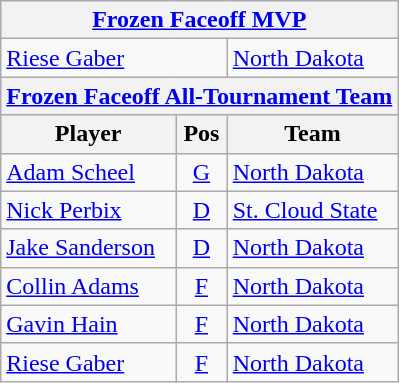<table class="wikitable">
<tr>
<th colspan=3><a href='#'>Frozen Faceoff MVP</a></th>
</tr>
<tr>
<td colspan=2><a href='#'>Riese Gaber</a></td>
<td><a href='#'>North Dakota</a></td>
</tr>
<tr>
<th colspan=3><a href='#'>Frozen Faceoff All-Tournament Team</a></th>
</tr>
<tr>
<th>Player</th>
<th>Pos</th>
<th>Team</th>
</tr>
<tr>
<td><a href='#'>Adam Scheel</a></td>
<td style="text-align:center;"><a href='#'>G</a></td>
<td><a href='#'>North Dakota</a></td>
</tr>
<tr>
<td><a href='#'>Nick Perbix</a></td>
<td style="text-align:center;"><a href='#'>D</a></td>
<td><a href='#'>St. Cloud State</a></td>
</tr>
<tr>
<td><a href='#'>Jake Sanderson</a></td>
<td style="text-align:center;"><a href='#'>D</a></td>
<td><a href='#'>North Dakota</a></td>
</tr>
<tr>
<td><a href='#'>Collin Adams</a></td>
<td style="text-align:center;"><a href='#'>F</a></td>
<td><a href='#'>North Dakota</a></td>
</tr>
<tr>
<td><a href='#'>Gavin Hain</a></td>
<td style="text-align:center;"><a href='#'>F</a></td>
<td><a href='#'>North Dakota</a></td>
</tr>
<tr>
<td><a href='#'>Riese Gaber</a></td>
<td style="text-align:center;"><a href='#'>F</a></td>
<td><a href='#'>North Dakota</a></td>
</tr>
</table>
